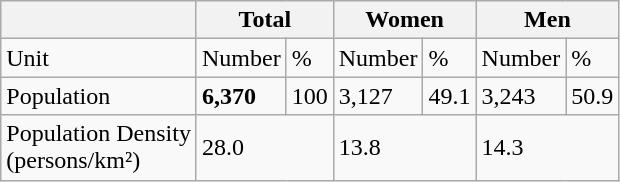<table class="wikitable">
<tr>
<th> </th>
<th colspan=2>Total</th>
<th colspan=2>Women</th>
<th colspan=2>Men</th>
</tr>
<tr>
<td>Unit</td>
<td>Number</td>
<td>%</td>
<td>Number</td>
<td>%</td>
<td>Number</td>
<td>%</td>
</tr>
<tr>
<td>Population</td>
<td><strong>6,370</strong></td>
<td>100</td>
<td>3,127</td>
<td>49.1</td>
<td>3,243</td>
<td>50.9</td>
</tr>
<tr>
<td>Population Density<br>(persons/km²)</td>
<td colspan=2>28.0</td>
<td colspan=2>13.8</td>
<td colspan=2>14.3</td>
</tr>
</table>
